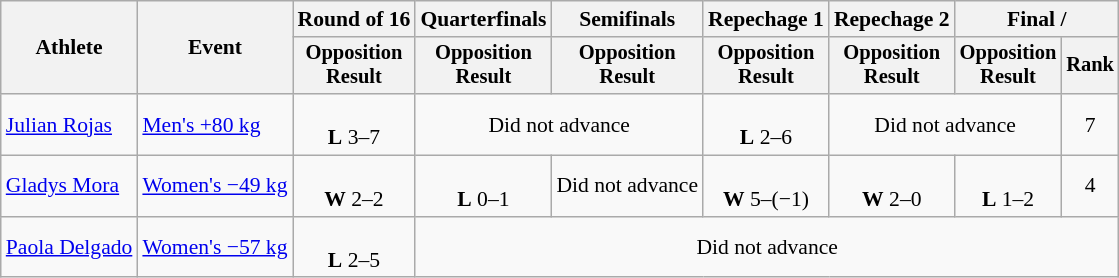<table class="wikitable" style="font-size:90%;">
<tr>
<th rowspan=2>Athlete</th>
<th rowspan=2>Event</th>
<th>Round of 16</th>
<th>Quarterfinals</th>
<th>Semifinals</th>
<th>Repechage 1</th>
<th>Repechage 2</th>
<th colspan=2>Final / </th>
</tr>
<tr style="font-size:95%">
<th>Opposition<br>Result</th>
<th>Opposition<br>Result</th>
<th>Opposition<br>Result</th>
<th>Opposition<br>Result</th>
<th>Opposition<br>Result</th>
<th>Opposition<br>Result</th>
<th>Rank</th>
</tr>
<tr align=center>
<td align=left><a href='#'>Julian Rojas</a></td>
<td align=left><a href='#'>Men's +80 kg</a></td>
<td><br><strong>L</strong> 3–7</td>
<td colspan=2>Did not advance</td>
<td><br><strong>L</strong> 2–6</td>
<td colspan=2>Did not advance</td>
<td>7</td>
</tr>
<tr align=center>
<td align=left><a href='#'>Gladys Mora</a></td>
<td align=left><a href='#'>Women's −49 kg</a></td>
<td><br><strong>W</strong> 2–2 </td>
<td><br><strong>L</strong> 0–1</td>
<td>Did not advance</td>
<td><br><strong>W</strong> 5–(−1)</td>
<td><br><strong>W</strong> 2–0</td>
<td><br><strong>L</strong> 1–2</td>
<td>4</td>
</tr>
<tr align=center>
<td align=left><a href='#'>Paola Delgado</a></td>
<td align=left><a href='#'>Women's −57 kg</a></td>
<td><br><strong>L</strong> 2–5</td>
<td colspan=6>Did not advance</td>
</tr>
</table>
